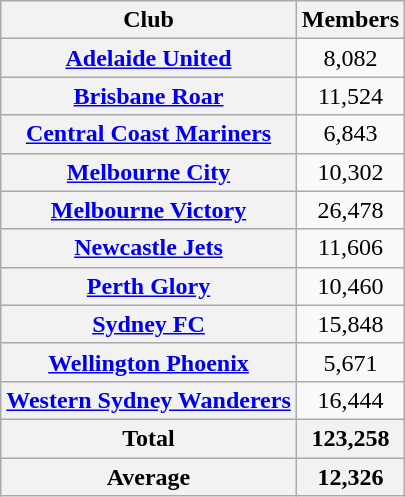<table class="wikitable plainrowheaders sortable" style="text-align:center;">
<tr>
<th>Club</th>
<th>Members</th>
</tr>
<tr>
<th scope="row"><a href='#'>Adelaide United</a></th>
<td>8,082</td>
</tr>
<tr>
<th scope="row"><a href='#'>Brisbane Roar</a></th>
<td>11,524</td>
</tr>
<tr>
<th scope="row"><a href='#'>Central Coast Mariners</a></th>
<td>6,843</td>
</tr>
<tr>
<th scope="row"><a href='#'>Melbourne City</a></th>
<td>10,302</td>
</tr>
<tr>
<th scope="row"><a href='#'>Melbourne Victory</a></th>
<td>26,478</td>
</tr>
<tr>
<th scope="row"><a href='#'>Newcastle Jets</a></th>
<td>11,606</td>
</tr>
<tr>
<th scope="row"><a href='#'>Perth Glory</a></th>
<td>10,460</td>
</tr>
<tr>
<th scope="row"><a href='#'>Sydney FC</a></th>
<td>15,848</td>
</tr>
<tr>
<th scope="row"><a href='#'>Wellington Phoenix</a></th>
<td>5,671</td>
</tr>
<tr>
<th scope="row"><a href='#'>Western Sydney Wanderers</a></th>
<td>16,444</td>
</tr>
<tr>
<th>Total</th>
<th>123,258</th>
</tr>
<tr>
<th>Average</th>
<th>12,326</th>
</tr>
</table>
